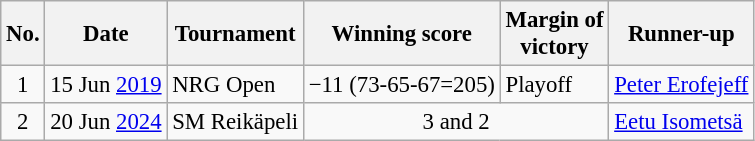<table class="wikitable" style="font-size:95%;">
<tr>
<th>No.</th>
<th>Date</th>
<th>Tournament</th>
<th>Winning score</th>
<th>Margin of<br>victory</th>
<th>Runner-up</th>
</tr>
<tr>
<td align=center>1</td>
<td align=right>15 Jun <a href='#'>2019</a></td>
<td>NRG Open</td>
<td>−11 (73-65-67=205)</td>
<td>Playoff</td>
<td> <a href='#'>Peter Erofejeff</a></td>
</tr>
<tr>
<td align=center>2</td>
<td align=right>20 Jun <a href='#'>2024</a></td>
<td>SM Reikäpeli</td>
<td colspan=2 align=center>3 and 2</td>
<td> <a href='#'>Eetu Isometsä</a></td>
</tr>
</table>
